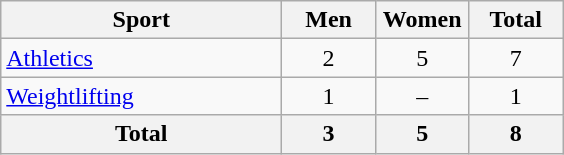<table class="wikitable sortable" style="text-align:center;">
<tr>
<th width=180>Sport</th>
<th width=55>Men</th>
<th width=55>Women</th>
<th width=55>Total</th>
</tr>
<tr>
<td align=left><a href='#'>Athletics</a></td>
<td>2</td>
<td>5</td>
<td>7</td>
</tr>
<tr>
<td align=left><a href='#'>Weightlifting</a></td>
<td>1</td>
<td>–</td>
<td>1</td>
</tr>
<tr>
<th>Total</th>
<th>3</th>
<th>5</th>
<th>8</th>
</tr>
</table>
